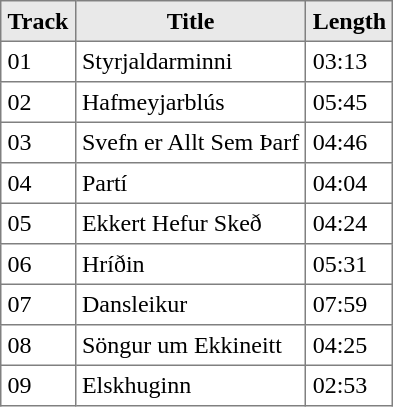<table class="toccolours" border="1" cellpadding="4" style="border-collapse:collapse">
<tr style="background-color:#e9e9e9" |>
<th>Track</th>
<th>Title</th>
<th>Length</th>
</tr>
<tr>
<td>01</td>
<td>Styrjaldarminni</td>
<td>03:13</td>
</tr>
<tr>
<td>02</td>
<td>Hafmeyjarblús</td>
<td>05:45</td>
</tr>
<tr>
<td>03</td>
<td>Svefn er Allt Sem Þarf</td>
<td>04:46</td>
</tr>
<tr>
<td>04</td>
<td>Partí</td>
<td>04:04</td>
</tr>
<tr>
<td>05</td>
<td>Ekkert Hefur Skeð</td>
<td>04:24</td>
</tr>
<tr>
<td>06</td>
<td>Hríðin</td>
<td>05:31</td>
</tr>
<tr>
<td>07</td>
<td>Dansleikur</td>
<td>07:59</td>
</tr>
<tr>
<td>08</td>
<td>Söngur um Ekkineitt</td>
<td>04:25</td>
</tr>
<tr>
<td>09</td>
<td>Elskhuginn</td>
<td>02:53</td>
</tr>
</table>
